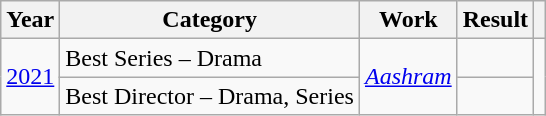<table class="wikitable">
<tr>
<th>Year</th>
<th>Category</th>
<th>Work</th>
<th>Result</th>
<th></th>
</tr>
<tr>
<td Rowspan=2><a href='#'>2021</a></td>
<td>Best Series – Drama</td>
<td rowspan=2><em><a href='#'>Aashram</a></em></td>
<td></td>
<td style="text-align:center;" rowspan=2></td>
</tr>
<tr>
<td>Best Director – Drama, Series</td>
<td></td>
</tr>
</table>
